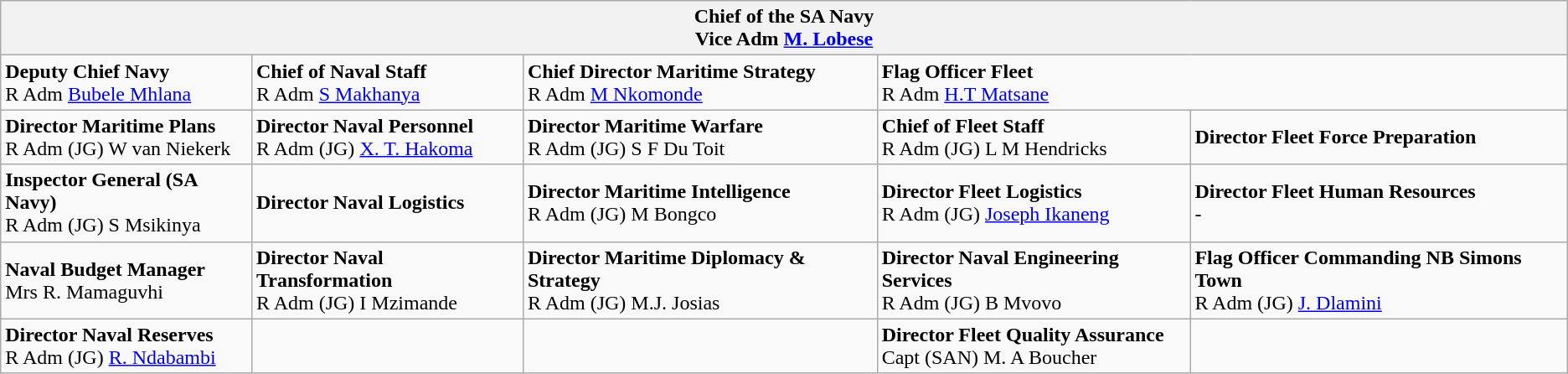<table class="wikitable">
<tr>
<th colspan="5">Chief of the SA Navy<br>Vice Adm <a href='#'>M. Lobese</a></th>
</tr>
<tr>
<td><strong>Deputy Chief Navy</strong><br>R Adm <a href='#'>Bubele Mhlana</a></td>
<td><strong>Chief of Naval Staff</strong><br>R Adm <a href='#'>S Makhanya</a></td>
<td><strong>Chief Director Maritime Strategy</strong><br>R Adm <a href='#'>M Nkomonde</a></td>
<td colspan="2"><strong>Flag Officer Fleet</strong><br>R Adm <a href='#'>H.T Matsane</a></td>
</tr>
<tr>
<td><strong>Director Maritime Plans</strong><br>R Adm (JG) W van Niekerk</td>
<td><strong>Director Naval Personnel</strong><br>R Adm (JG) <a href='#'>X. T. Hakoma</a></td>
<td><strong>Director Maritime Warfare</strong><br>R Adm (JG) S F Du Toit</td>
<td><strong>Chief of Fleet Staff</strong><br>R Adm (JG) L M Hendricks</td>
<td><strong>Director Fleet Force Preparation</strong></td>
</tr>
<tr>
<td><strong>Inspector General (SA Navy)</strong><br>R Adm (JG) S Msikinya</td>
<td><strong>Director Naval Logistics</strong></td>
<td><strong>Director Maritime Intelligence</strong><br>R Adm (JG) M Bongco</td>
<td><strong>Director Fleet Logistics</strong><br>R Adm (JG) <a href='#'>Joseph Ikaneng</a></td>
<td><strong>Director Fleet Human Resources</strong><br> -</td>
</tr>
<tr>
<td><strong>Naval Budget Manager</strong><br>Mrs R. Mamaguvhi</td>
<td><strong>Director Naval Transformation</strong><br>R Adm (JG) I Mzimande</td>
<td><strong>Director Maritime Diplomacy & Strategy</strong><br>R Adm (JG) M.J. Josias</td>
<td><strong>Director Naval Engineering Services</strong><br>R Adm (JG) B Mvovo</td>
<td><strong>Flag Officer Commanding NB Simons Town</strong><br>R Adm (JG) <a href='#'>J. Dlamini</a></td>
</tr>
<tr>
<td><strong>Director Naval Reserves</strong><br>R Adm (JG) <a href='#'>R. Ndabambi</a></td>
<td></td>
<td></td>
<td><strong>Director Fleet Quality Assurance</strong><br>Capt (SAN) M. A Boucher</td>
</tr>
</table>
